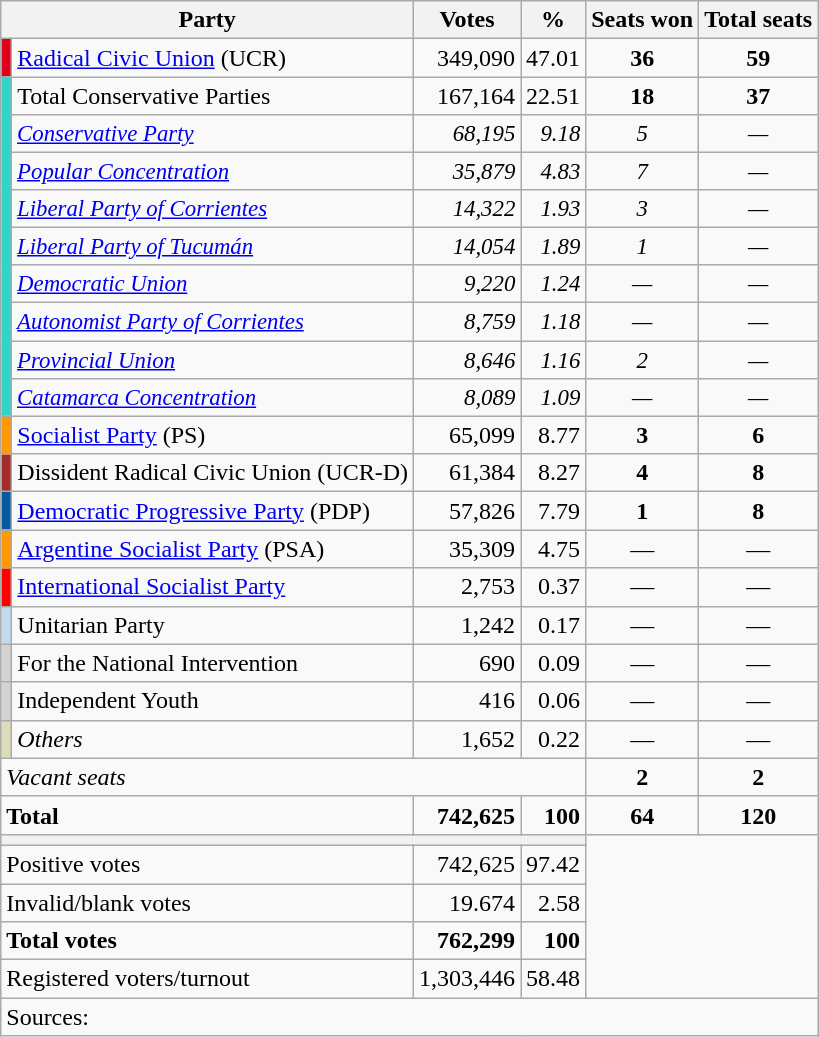<table class="wikitable" style="text-align:right;">
<tr>
<th colspan=2>Party</th>
<th>Votes</th>
<th>%</th>
<th>Seats won</th>
<th>Total seats</th>
</tr>
<tr>
<td bgcolor=#E10019></td>
<td align=left><a href='#'>Radical Civic Union</a> (UCR)</td>
<td>349,090</td>
<td>47.01</td>
<td align=center><strong>36</strong></td>
<td align=center><strong>59</strong></td>
</tr>
<tr>
<td bgcolor=#30D5C8 rowspan=9></td>
<td align=left>Total Conservative Parties</td>
<td>167,164</td>
<td>22.51</td>
<td align=center><strong>18</strong></td>
<td align=center><strong>37</strong></td>
</tr>
<tr style="font-size: 95%; font-style: italic">
<td align=left><span><a href='#'>Conservative Party</a></span></td>
<td>68,195</td>
<td>9.18</td>
<td align=center>5</td>
<td align=center>—</td>
</tr>
<tr style="font-size: 95%; font-style: italic">
<td align=left><span><a href='#'>Popular Concentration</a></span></td>
<td>35,879</td>
<td>4.83</td>
<td align=center>7</td>
<td align=center>—</td>
</tr>
<tr style="font-size: 95%; font-style: italic">
<td align=left><span><a href='#'>Liberal Party of Corrientes</a></span></td>
<td>14,322</td>
<td>1.93</td>
<td align=center>3</td>
<td align=center>—</td>
</tr>
<tr style="font-size: 95%; font-style: italic">
<td align=left><span><a href='#'>Liberal Party of Tucumán</a></span></td>
<td>14,054</td>
<td>1.89</td>
<td align=center>1</td>
<td align=center>—</td>
</tr>
<tr style="font-size: 95%; font-style: italic">
<td align=left><span><a href='#'>Democratic Union</a></span></td>
<td>9,220</td>
<td>1.24</td>
<td align=center>—</td>
<td align=center>—</td>
</tr>
<tr style="font-size: 95%; font-style: italic">
<td align=left><span><a href='#'>Autonomist Party of Corrientes</a></span></td>
<td>8,759</td>
<td>1.18</td>
<td align=center>—</td>
<td align=center>—</td>
</tr>
<tr style="font-size: 95%; font-style: italic">
<td align=left><span><a href='#'>Provincial Union</a></span></td>
<td>8,646</td>
<td>1.16</td>
<td align=center>2</td>
<td align=center>—</td>
</tr>
<tr style="font-size: 95%; font-style: italic">
<td align=left><span><a href='#'>Catamarca Concentration</a></span></td>
<td>8,089</td>
<td>1.09</td>
<td align=center>—</td>
<td align=center>—</td>
</tr>
<tr>
<td bgcolor=#FF9900></td>
<td align=left><a href='#'>Socialist Party</a> (PS)</td>
<td>65,099</td>
<td>8.77</td>
<td align=center><strong>3</strong></td>
<td align=center><strong>6</strong></td>
</tr>
<tr>
<td bgcolor=#a52a2a></td>
<td align=left>Dissident Radical Civic Union (UCR-D)</td>
<td>61,384</td>
<td>8.27</td>
<td align=center><strong>4</strong></td>
<td align=center><strong>8</strong></td>
</tr>
<tr>
<td bgcolor=#005C9E></td>
<td align=left><a href='#'>Democratic Progressive Party</a> (PDP)</td>
<td>57,826</td>
<td>7.79</td>
<td align=center><strong>1</strong></td>
<td align=center><strong>8</strong></td>
</tr>
<tr>
<td bgcolor=#FF9900></td>
<td align=left><a href='#'>Argentine Socialist Party</a> (PSA)</td>
<td>35,309</td>
<td>4.75</td>
<td align=center>—</td>
<td align=center>—</td>
</tr>
<tr>
<td bgcolor=red></td>
<td align=left><a href='#'>International Socialist Party</a></td>
<td>2,753</td>
<td>0.37</td>
<td align=center>—</td>
<td align=center>—</td>
</tr>
<tr>
<td bgcolor=#c2daef></td>
<td align=left>Unitarian Party</td>
<td>1,242</td>
<td>0.17</td>
<td align=center>—</td>
<td align=center>—</td>
</tr>
<tr>
<td bgcolor=#D3D3D3></td>
<td align=left>For the National Intervention</td>
<td>690</td>
<td>0.09</td>
<td align=center>—</td>
<td align=center>—</td>
</tr>
<tr>
<td bgcolor=#D3D3D3></td>
<td align=left>Independent Youth</td>
<td>416</td>
<td>0.06</td>
<td align=center>—</td>
<td align=center>—</td>
</tr>
<tr>
<td bgcolor=#DDDDBB></td>
<td align=left><em>Others</em></td>
<td>1,652</td>
<td>0.22</td>
<td align=center>—</td>
<td align=center>—</td>
</tr>
<tr>
<td colspan=4 align=left><em>Vacant seats</em></td>
<td align=center><strong>2</strong></td>
<td align=center><strong>2</strong></td>
</tr>
<tr style="font-weight:bold">
<td colspan=2 align=left>Total</td>
<td>742,625</td>
<td>100</td>
<td align=center><strong>64</strong></td>
<td align=center><strong>120</strong></td>
</tr>
<tr>
<th colspan=4></th>
<td rowspan=5 colspan=2></td>
</tr>
<tr>
<td align=left colspan=2>Positive votes</td>
<td>742,625</td>
<td>97.42</td>
</tr>
<tr>
<td align=left colspan=2>Invalid/blank votes</td>
<td>19.674</td>
<td>2.58</td>
</tr>
<tr style="font-weight:bold">
<td align=left colspan=2>Total votes</td>
<td>762,299</td>
<td>100</td>
</tr>
<tr>
<td align=left colspan=2>Registered voters/turnout</td>
<td>1,303,446</td>
<td>58.48</td>
</tr>
<tr>
<td colspan=6 align=left>Sources:</td>
</tr>
</table>
